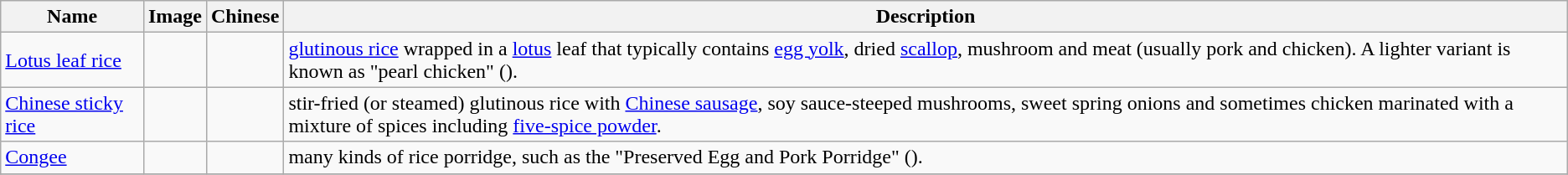<table class="wikitable collapsible">
<tr>
<th>Name</th>
<th>Image</th>
<th>Chinese</th>
<th>Description</th>
</tr>
<tr>
<td><a href='#'>Lotus leaf rice</a></td>
<td></td>
<td></td>
<td><a href='#'>glutinous rice</a> wrapped in a <a href='#'> lotus</a> leaf that typically contains <a href='#'>egg yolk</a>, dried <a href='#'>scallop</a>, mushroom and meat (usually pork and chicken). A lighter variant is known as "pearl chicken" ().</td>
</tr>
<tr>
<td><a href='#'>Chinese sticky rice</a></td>
<td></td>
<td></td>
<td>stir-fried (or steamed) glutinous rice with <a href='#'>Chinese sausage</a>, soy sauce-steeped mushrooms, sweet spring onions and sometimes chicken marinated with a mixture of spices including <a href='#'>five-spice powder</a>.</td>
</tr>
<tr>
<td><a href='#'>Congee</a></td>
<td></td>
<td></td>
<td>many kinds of rice porridge, such as the "Preserved Egg and Pork Porridge" ().</td>
</tr>
<tr>
</tr>
</table>
